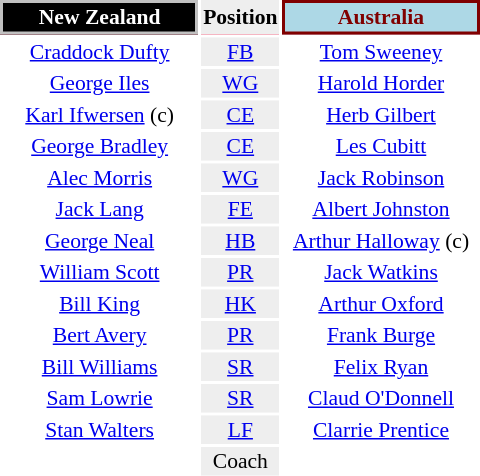<table align=right style="font-size:90%; margin-left:1em">
<tr bgcolor=#FF0033>
<th align="centre" width="126" style="border: 2px solid silver; background: Black; color: white">New Zealand</th>
<th align="center" style="background: #eeeeee; color: black">Position</th>
<th align="centre" width="126" style="border: 2px solid maroon; background: lightblue; color: maroon">Australia</th>
</tr>
<tr>
<td align="center"><a href='#'>Craddock Dufty</a></td>
<td align="center" style="background: #eeeeee"><a href='#'>FB</a></td>
<td align="center"><a href='#'>Tom Sweeney</a></td>
</tr>
<tr>
<td align="center"><a href='#'>George Iles</a></td>
<td align="center" style="background: #eeeeee"><a href='#'>WG</a></td>
<td align="center"><a href='#'>Harold Horder</a></td>
</tr>
<tr>
<td align="center"><a href='#'>Karl Ifwersen</a> (c)</td>
<td align="center" style="background: #eeeeee"><a href='#'>CE</a></td>
<td align="center"><a href='#'>Herb Gilbert</a></td>
</tr>
<tr>
<td align="center"><a href='#'>George Bradley</a></td>
<td align="center" style="background: #eeeeee"><a href='#'>CE</a></td>
<td align="center"><a href='#'>Les Cubitt</a></td>
</tr>
<tr>
<td align="center"><a href='#'>Alec Morris</a></td>
<td align="center" style="background: #eeeeee"><a href='#'>WG</a></td>
<td align="center"><a href='#'>Jack Robinson</a></td>
</tr>
<tr>
<td align="center"><a href='#'>Jack Lang</a></td>
<td align="center" style="background: #eeeeee"><a href='#'>FE</a></td>
<td align="center"><a href='#'>Albert Johnston</a></td>
</tr>
<tr>
<td align="center"><a href='#'>George Neal</a></td>
<td align="center" style="background: #eeeeee"><a href='#'>HB</a></td>
<td align="center"><a href='#'>Arthur Halloway</a> (c)</td>
</tr>
<tr>
<td align="center"><a href='#'>William Scott</a></td>
<td align="center" style="background: #eeeeee"><a href='#'>PR</a></td>
<td align="center"><a href='#'>Jack Watkins</a></td>
</tr>
<tr>
<td align="center"><a href='#'>Bill King</a></td>
<td align="center" style="background: #eeeeee"><a href='#'>HK</a></td>
<td align="center"><a href='#'>Arthur Oxford</a></td>
</tr>
<tr>
<td align="center"><a href='#'>Bert Avery</a></td>
<td align="center" style="background: #eeeeee"><a href='#'>PR</a></td>
<td align="center"><a href='#'>Frank Burge</a></td>
</tr>
<tr>
<td align="center"><a href='#'>Bill Williams</a></td>
<td align="center" style="background: #eeeeee"><a href='#'>SR</a></td>
<td align="center"><a href='#'>Felix Ryan</a></td>
</tr>
<tr>
<td align="center"><a href='#'>Sam Lowrie</a></td>
<td align="center" style="background: #eeeeee"><a href='#'>SR</a></td>
<td align="center"><a href='#'>Claud O'Donnell</a></td>
</tr>
<tr>
<td align="center"><a href='#'>Stan Walters</a></td>
<td align="center" style="background: #eeeeee"><a href='#'>LF</a></td>
<td align="center"><a href='#'>Clarrie Prentice</a></td>
</tr>
<tr>
<td align="center"></td>
<td align="center" style="background: #eeeeee">Coach</td>
<td align="center"></td>
</tr>
</table>
